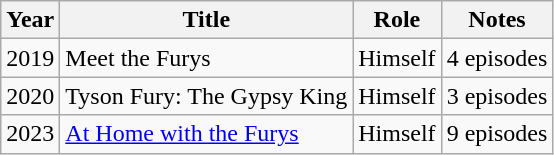<table class="wikitable">
<tr>
<th>Year</th>
<th>Title</th>
<th>Role</th>
<th>Notes</th>
</tr>
<tr>
<td>2019</td>
<td>Meet the Furys</td>
<td>Himself</td>
<td>4 episodes</td>
</tr>
<tr>
<td>2020</td>
<td>Tyson Fury: The Gypsy King</td>
<td>Himself</td>
<td>3 episodes</td>
</tr>
<tr>
<td>2023</td>
<td><a href='#'>At Home with the Furys</a></td>
<td>Himself</td>
<td>9 episodes</td>
</tr>
</table>
